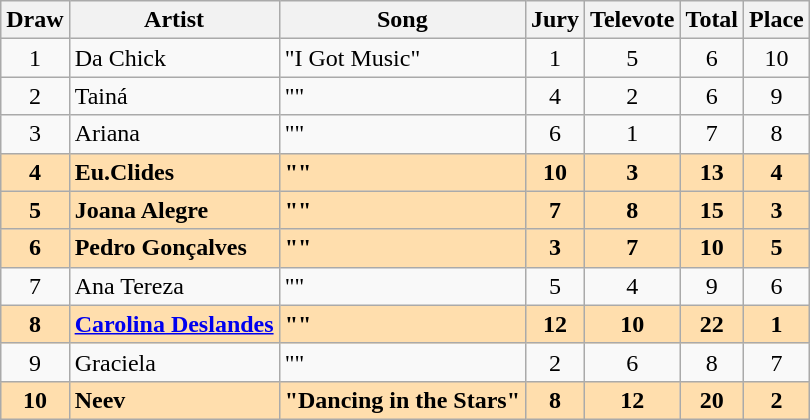<table class="sortable wikitable" style="margin: 1em auto 1em auto; text-align:center">
<tr>
<th scope="col">Draw</th>
<th scope="col">Artist</th>
<th scope="col">Song</th>
<th scope="col">Jury</th>
<th scope="col">Televote</th>
<th scope="col">Total</th>
<th scope="col">Place</th>
</tr>
<tr>
<td>1</td>
<td align="left">Da Chick</td>
<td align="left">"I Got Music"</td>
<td>1</td>
<td>5</td>
<td>6</td>
<td>10</td>
</tr>
<tr>
<td>2</td>
<td align="left">Tainá</td>
<td align="left">""</td>
<td>4</td>
<td>2</td>
<td>6</td>
<td>9</td>
</tr>
<tr>
<td>3</td>
<td align="left">Ariana</td>
<td align="left">""</td>
<td>6</td>
<td>1</td>
<td>7</td>
<td>8</td>
</tr>
<tr style="font-weight:bold; background:navajowhite;">
<td>4</td>
<td align="left">Eu.Clides</td>
<td align="left">""</td>
<td>10</td>
<td>3</td>
<td>13</td>
<td>4</td>
</tr>
<tr style="font-weight:bold; background:navajowhite;">
<td>5</td>
<td align="left">Joana Alegre</td>
<td align="left">""</td>
<td>7</td>
<td>8</td>
<td>15</td>
<td>3</td>
</tr>
<tr style="font-weight:bold; background:navajowhite;">
<td>6</td>
<td align="left">Pedro Gonçalves</td>
<td align="left">""</td>
<td>3</td>
<td>7</td>
<td>10</td>
<td>5</td>
</tr>
<tr>
<td>7</td>
<td align="left">Ana Tereza</td>
<td align="left">""</td>
<td>5</td>
<td>4</td>
<td>9</td>
<td>6</td>
</tr>
<tr style="font-weight:bold; background:navajowhite;">
<td>8</td>
<td align="left"><a href='#'>Carolina Deslandes</a></td>
<td align="left">""</td>
<td>12</td>
<td>10</td>
<td>22</td>
<td>1</td>
</tr>
<tr>
<td>9</td>
<td align="left">Graciela</td>
<td align="left">""</td>
<td>2</td>
<td>6</td>
<td>8</td>
<td>7</td>
</tr>
<tr style="font-weight:bold; background:navajowhite;">
<td>10</td>
<td align="left">Neev</td>
<td align="left">"Dancing in the Stars"</td>
<td>8</td>
<td>12</td>
<td>20</td>
<td>2</td>
</tr>
</table>
